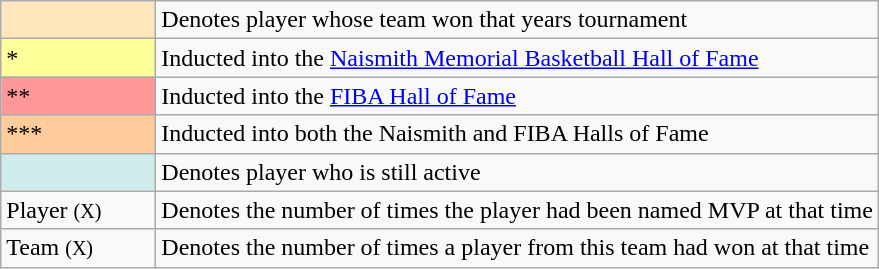<table class="wikitable sortable">
<tr>
<td style="background-color:#FFE6BD; border:1px solid #aaaaaa; width:6em"></td>
<td>Denotes player whose team won that years tournament</td>
</tr>
<tr>
<td style="background-color:#FFFF99; border:1px solid #aaaaaa; width:6em">*</td>
<td>Inducted into the <a href='#'>Naismith Memorial Basketball Hall of Fame</a></td>
</tr>
<tr>
<td style="background-color:#FF9999; border:1px solid #aaaaaa; width:6em">**</td>
<td>Inducted into the <a href='#'>FIBA Hall of Fame</a></td>
</tr>
<tr>
<td style="background-color:#FFCC99; border:1px solid #aaaaaa; width:6em">***</td>
<td>Inducted into both the Naismith and FIBA Halls of Fame</td>
</tr>
<tr>
<td style="background-color:#CFECEC; border:1px solid #aaaaaa; width:6em"></td>
<td>Denotes player who is still active</td>
</tr>
<tr>
<td>Player <small>(X)</small></td>
<td>Denotes the number of times the player had been named MVP at that time</td>
</tr>
<tr>
<td>Team <small>(X)</small></td>
<td>Denotes the number of times a player from this team had won at that time</td>
</tr>
</table>
